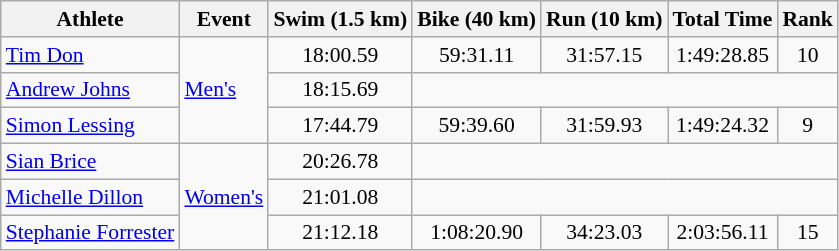<table class="wikitable" style="font-size:90%">
<tr>
<th>Athlete</th>
<th>Event</th>
<th>Swim (1.5 km)</th>
<th>Bike (40 km)</th>
<th>Run (10 km)</th>
<th>Total Time</th>
<th>Rank</th>
</tr>
<tr align=center>
<td align=left><a href='#'>Tim Don</a></td>
<td align=left rowspan=3><a href='#'>Men's</a></td>
<td>18:00.59</td>
<td>59:31.11</td>
<td>31:57.15</td>
<td>1:49:28.85</td>
<td>10</td>
</tr>
<tr align=center>
<td align=left><a href='#'>Andrew Johns</a></td>
<td>18:15.69</td>
<td colspan="4"></td>
</tr>
<tr align=center>
<td align=left><a href='#'>Simon Lessing</a></td>
<td>17:44.79</td>
<td>59:39.60</td>
<td>31:59.93</td>
<td>1:49:24.32</td>
<td>9</td>
</tr>
<tr align=center>
<td align=left><a href='#'>Sian Brice</a></td>
<td align=left rowspan=3><a href='#'>Women's</a></td>
<td>20:26.78</td>
<td colspan="4"></td>
</tr>
<tr align=center>
<td align=left><a href='#'>Michelle Dillon</a></td>
<td>21:01.08</td>
<td colspan="4"></td>
</tr>
<tr align=center>
<td align=left><a href='#'>Stephanie Forrester</a></td>
<td>21:12.18</td>
<td>1:08:20.90</td>
<td>34:23.03</td>
<td>2:03:56.11</td>
<td>15</td>
</tr>
</table>
